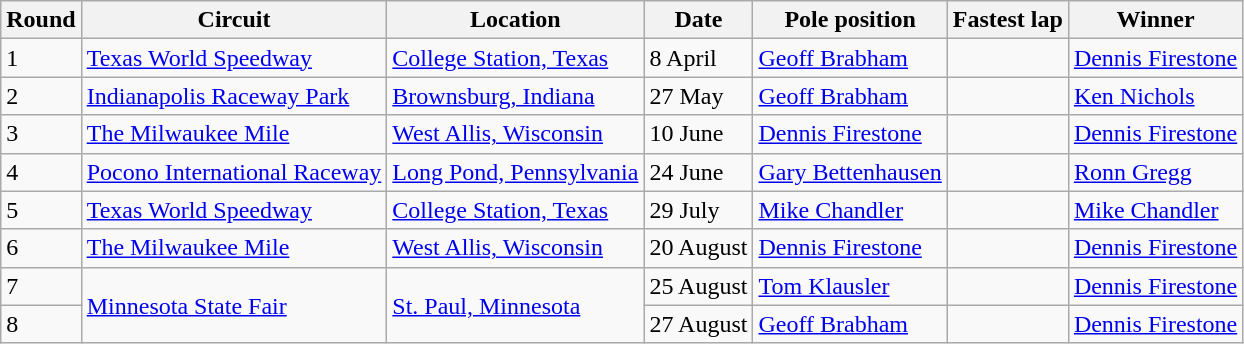<table class="wikitable">
<tr>
<th>Round</th>
<th>Circuit</th>
<th>Location</th>
<th>Date</th>
<th>Pole position</th>
<th>Fastest lap</th>
<th>Winner</th>
</tr>
<tr>
<td>1</td>
<td><a href='#'>Texas World Speedway</a></td>
<td> <a href='#'>College Station, Texas</a></td>
<td>8 April</td>
<td> <a href='#'>Geoff Brabham</a></td>
<td></td>
<td> <a href='#'>Dennis Firestone</a></td>
</tr>
<tr>
<td>2</td>
<td><a href='#'>Indianapolis Raceway Park</a></td>
<td> <a href='#'>Brownsburg, Indiana</a></td>
<td>27 May</td>
<td> <a href='#'>Geoff Brabham</a></td>
<td></td>
<td> <a href='#'>Ken Nichols</a></td>
</tr>
<tr>
<td>3</td>
<td><a href='#'>The Milwaukee Mile</a></td>
<td> <a href='#'>West Allis, Wisconsin</a></td>
<td>10 June</td>
<td> <a href='#'>Dennis Firestone</a></td>
<td></td>
<td> <a href='#'>Dennis Firestone</a></td>
</tr>
<tr>
<td>4</td>
<td><a href='#'>Pocono International Raceway</a></td>
<td> <a href='#'>Long Pond, Pennsylvania</a></td>
<td>24 June</td>
<td> <a href='#'>Gary Bettenhausen</a></td>
<td></td>
<td> <a href='#'>Ronn Gregg</a></td>
</tr>
<tr>
<td>5</td>
<td><a href='#'>Texas World Speedway</a></td>
<td> <a href='#'>College Station, Texas</a></td>
<td>29 July</td>
<td> <a href='#'>Mike Chandler</a></td>
<td></td>
<td> <a href='#'>Mike Chandler</a></td>
</tr>
<tr>
<td>6</td>
<td><a href='#'>The Milwaukee Mile</a></td>
<td> <a href='#'>West Allis, Wisconsin</a></td>
<td>20 August</td>
<td> <a href='#'>Dennis Firestone</a></td>
<td></td>
<td> <a href='#'>Dennis Firestone</a></td>
</tr>
<tr>
<td>7</td>
<td rowspan=2><a href='#'>Minnesota State Fair</a></td>
<td rowspan=2> <a href='#'>St. Paul, Minnesota</a></td>
<td>25 August</td>
<td> <a href='#'>Tom Klausler</a></td>
<td></td>
<td> <a href='#'>Dennis Firestone</a></td>
</tr>
<tr>
<td>8</td>
<td>27 August</td>
<td> <a href='#'>Geoff Brabham</a></td>
<td></td>
<td> <a href='#'>Dennis Firestone</a></td>
</tr>
</table>
